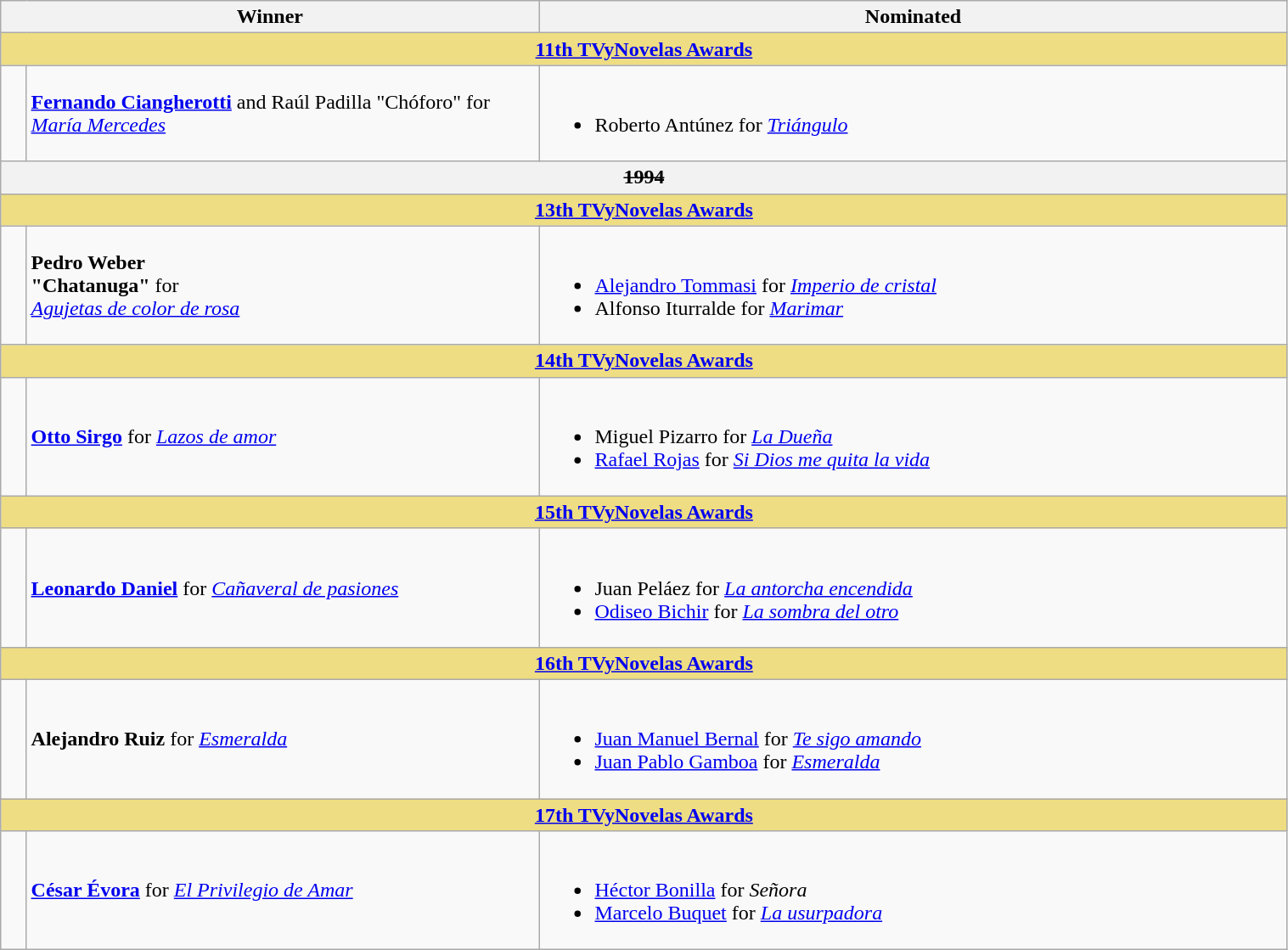<table class="wikitable" width=80%>
<tr align=center>
<th width="150px;" colspan=2; align="center">Winner</th>
<th width="580px;" align="center">Nominated</th>
</tr>
<tr>
<th colspan=9 style="background:#EEDD82;"  align="center"><strong><a href='#'>11th TVyNovelas Awards</a></strong></th>
</tr>
<tr>
<td width=2%></td>
<td><strong><a href='#'>Fernando Ciangherotti</a></strong> and Raúl Padilla "Chóforo" for <em><a href='#'>María Mercedes</a></em></td>
<td><br><ul><li>Roberto Antúnez for <em><a href='#'>Triángulo</a></em></li></ul></td>
</tr>
<tr>
<th colspan=9 align="center"><s>1994</s></th>
</tr>
<tr>
<th colspan=9 style="background:#EEDD82;"  align="center"><strong><a href='#'>13th TVyNovelas Awards</a></strong></th>
</tr>
<tr>
<td width=2%></td>
<td><strong>Pedro Weber<br> "Chatanuga"</strong> for <br><em><a href='#'>Agujetas de color de rosa</a></em></td>
<td><br><ul><li><a href='#'>Alejandro Tommasi</a> for <em><a href='#'>Imperio de cristal</a></em></li><li>Alfonso Iturralde for <em><a href='#'>Marimar</a></em></li></ul></td>
</tr>
<tr>
<th colspan=9 style="background:#EEDD82;"  align="center"><strong><a href='#'>14th TVyNovelas Awards</a></strong></th>
</tr>
<tr>
<td width=2%></td>
<td><strong><a href='#'>Otto Sirgo</a></strong> for <em><a href='#'>Lazos de amor</a></em></td>
<td><br><ul><li>Miguel Pizarro for <em><a href='#'>La Dueña</a></em></li><li><a href='#'>Rafael Rojas</a> for <em><a href='#'>Si Dios me quita la vida</a></em></li></ul></td>
</tr>
<tr>
<th colspan=9 style="background:#EEDD82;"  align="center"><strong><a href='#'>15th TVyNovelas Awards</a></strong></th>
</tr>
<tr>
<td width=2%></td>
<td><strong><a href='#'>Leonardo Daniel</a></strong> for <em><a href='#'>Cañaveral de pasiones</a></em></td>
<td><br><ul><li>Juan Peláez for <em><a href='#'>La antorcha encendida</a></em></li><li><a href='#'>Odiseo Bichir</a>  for <em><a href='#'>La sombra del otro</a></em></li></ul></td>
</tr>
<tr>
<th colspan=9 style="background:#EEDD82;"  align="center"><strong><a href='#'>16th TVyNovelas Awards</a></strong></th>
</tr>
<tr>
<td width=2%></td>
<td><strong>Alejandro Ruiz</strong> for <em><a href='#'>Esmeralda</a></em></td>
<td><br><ul><li><a href='#'>Juan Manuel Bernal</a> for <em><a href='#'>Te sigo amando</a></em></li><li><a href='#'>Juan Pablo Gamboa</a> for <em><a href='#'>Esmeralda</a></em></li></ul></td>
</tr>
<tr>
<th colspan=9 style="background:#EEDD82;"  align="center"><strong><a href='#'>17th TVyNovelas Awards</a></strong></th>
</tr>
<tr>
<td width=2%></td>
<td><strong><a href='#'>César Évora</a></strong> for <em><a href='#'>El Privilegio de Amar</a></em></td>
<td><br><ul><li><a href='#'>Héctor Bonilla</a> for <em>Señora</em></li><li><a href='#'>Marcelo Buquet</a> for <em><a href='#'>La usurpadora</a></em></li></ul></td>
</tr>
</table>
